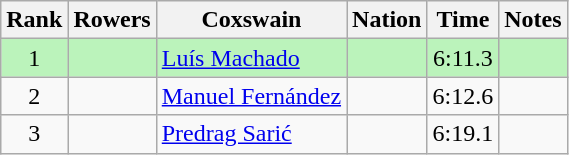<table class="wikitable sortable" style="text-align:center">
<tr>
<th>Rank</th>
<th>Rowers</th>
<th>Coxswain</th>
<th>Nation</th>
<th>Time</th>
<th>Notes</th>
</tr>
<tr bgcolor=bbf3bb>
<td>1</td>
<td align=left></td>
<td align=left><a href='#'>Luís Machado</a></td>
<td align=left></td>
<td>6:11.3</td>
<td></td>
</tr>
<tr>
<td>2</td>
<td align=left></td>
<td align=left><a href='#'>Manuel Fernández</a></td>
<td align=left></td>
<td>6:12.6</td>
<td></td>
</tr>
<tr>
<td>3</td>
<td align=left></td>
<td align=left><a href='#'>Predrag Sarić</a></td>
<td align=left></td>
<td>6:19.1</td>
<td></td>
</tr>
</table>
